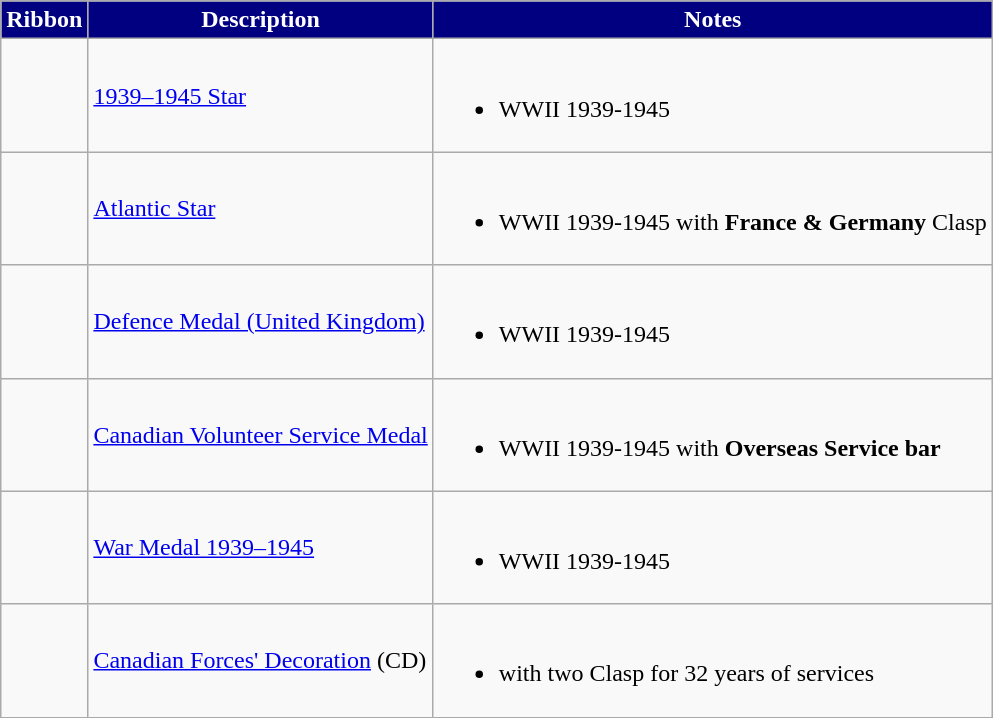<table class="wikitable">
<tr style="background:Navy;color:White" align="center">
<td><strong>Ribbon</strong></td>
<td><strong>Description</strong></td>
<td><strong>Notes</strong></td>
</tr>
<tr>
<td></td>
<td><a href='#'>1939–1945 Star</a></td>
<td><br><ul><li>WWII 1939-1945</li></ul></td>
</tr>
<tr>
<td></td>
<td><a href='#'>Atlantic Star</a></td>
<td><br><ul><li>WWII 1939-1945 with <strong>France & Germany </strong>Clasp</li></ul></td>
</tr>
<tr>
<td></td>
<td><a href='#'>Defence Medal (United Kingdom)</a></td>
<td><br><ul><li>WWII 1939-1945</li></ul></td>
</tr>
<tr>
<td></td>
<td><a href='#'>Canadian Volunteer Service Medal</a></td>
<td><br><ul><li>WWII 1939-1945 with <strong>Overseas Service bar</strong></li></ul></td>
</tr>
<tr>
<td></td>
<td><a href='#'>War Medal 1939–1945</a></td>
<td><br><ul><li>WWII 1939-1945</li></ul></td>
</tr>
<tr>
<td></td>
<td><a href='#'>Canadian Forces' Decoration</a> (CD)</td>
<td><br><ul><li>with two Clasp for 32 years of services</li></ul></td>
</tr>
</table>
